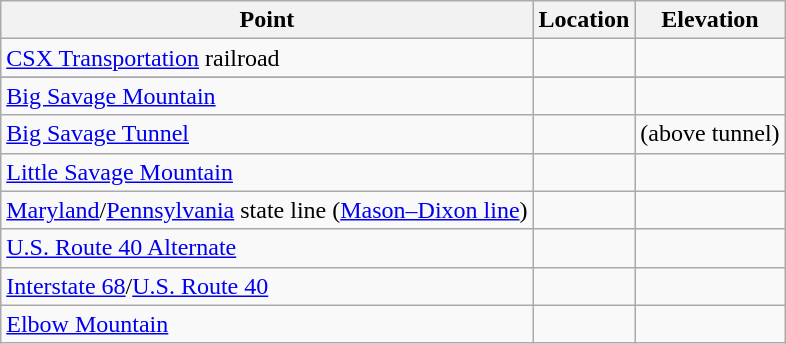<table class="wikitable">
<tr>
<th>Point</th>
<th>Location</th>
<th>Elevation</th>
</tr>
<tr>
<td><a href='#'>CSX Transportation</a> railroad</td>
<td></td>
<td></td>
</tr>
<tr>
</tr>
<tr>
<td><a href='#'>Big Savage Mountain</a></td>
<td></td>
<td></td>
</tr>
<tr>
<td><a href='#'>Big Savage Tunnel</a></td>
<td></td>
<td> (above tunnel)</td>
</tr>
<tr>
<td><a href='#'>Little Savage Mountain</a></td>
<td></td>
<td></td>
</tr>
<tr>
<td><a href='#'>Maryland</a>/<a href='#'>Pennsylvania</a> state line (<a href='#'>Mason–Dixon line</a>)</td>
<td></td>
<td></td>
</tr>
<tr>
<td><a href='#'>U.S. Route 40 Alternate</a></td>
<td></td>
<td></td>
</tr>
<tr>
<td><a href='#'>Interstate 68</a>/<a href='#'>U.S. Route 40</a></td>
<td></td>
<td></td>
</tr>
<tr>
<td><a href='#'>Elbow Mountain</a></td>
<td></td>
<td></td>
</tr>
</table>
